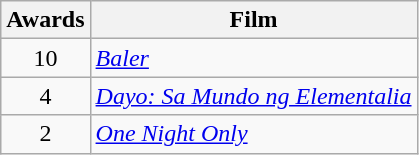<table class="wikitable" style="text-align:center">
<tr>
<th scope="col">Awards</th>
<th scope="col">Film</th>
</tr>
<tr>
<td>10</td>
<td align=left><em><a href='#'>Baler</a></em></td>
</tr>
<tr>
<td>4</td>
<td align=left><em><a href='#'>Dayo: Sa Mundo ng Elementalia</a></em></td>
</tr>
<tr>
<td>2</td>
<td align=left><em><a href='#'>One Night Only</a></em></td>
</tr>
</table>
